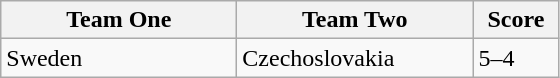<table class="wikitable">
<tr>
<th width=150>Team One</th>
<th width=150>Team Two</th>
<th width=50>Score</th>
</tr>
<tr>
<td>Sweden</td>
<td>Czechoslovakia</td>
<td>5–4</td>
</tr>
</table>
